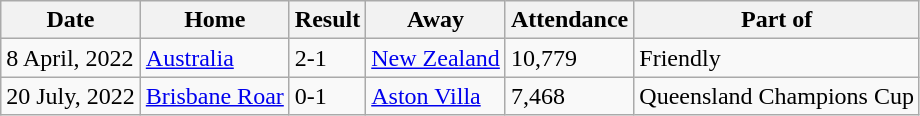<table class="wikitable">
<tr>
<th>Date</th>
<th>Home</th>
<th>Result</th>
<th>Away</th>
<th>Attendance</th>
<th>Part of</th>
</tr>
<tr>
<td>8 April, 2022</td>
<td> <a href='#'>Australia</a></td>
<td>2-1</td>
<td> <a href='#'>New Zealand</a></td>
<td>10,779</td>
<td>Friendly</td>
</tr>
<tr>
<td>20 July, 2022</td>
<td> <a href='#'>Brisbane Roar</a></td>
<td>0-1</td>
<td> <a href='#'>Aston Villa</a></td>
<td>7,468</td>
<td>Queensland Champions Cup</td>
</tr>
</table>
